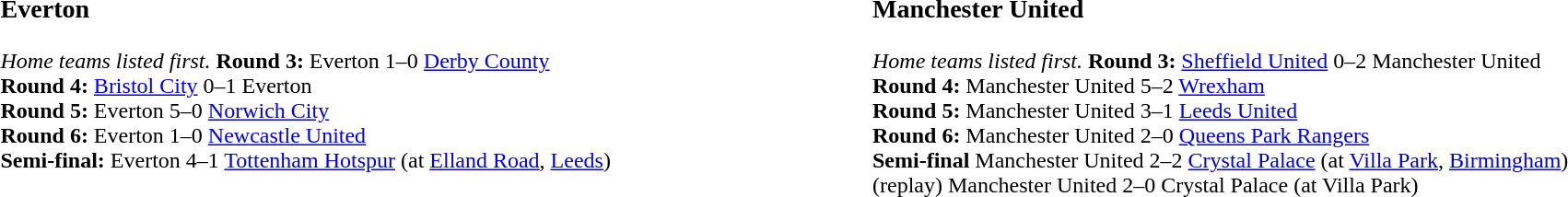<table width=100%>
<tr>
<td width=50% valign=top><br><h3>Everton</h3><em>Home teams listed first.</em>
<strong>Round 3:</strong> Everton 1–0 <a href='#'>Derby County</a><br><strong>Round 4:</strong> <a href='#'>Bristol City</a> 0–1 Everton<br><strong>Round 5:</strong> Everton 5–0 <a href='#'>Norwich City</a><br><strong>Round 6:</strong> Everton 1–0 <a href='#'>Newcastle United</a><br><strong>Semi-final:</strong> Everton 4–1 <a href='#'>Tottenham Hotspur</a> (at <a href='#'>Elland Road</a>, <a href='#'>Leeds</a>)</td>
<td width=50% valign=top><br><h3>Manchester United</h3><em>Home teams listed first.</em>
<strong>Round 3:</strong> <a href='#'>Sheffield United</a> 0–2 Manchester United<br><strong>Round 4:</strong> Manchester United 5–2 <a href='#'>Wrexham</a><br><strong>Round 5:</strong> Manchester United 3–1 <a href='#'>Leeds United</a><br><strong>Round 6:</strong> Manchester United 2–0 <a href='#'>Queens Park Rangers</a><br><strong>Semi-final</strong> Manchester United 2–2 <a href='#'>Crystal Palace</a> (at <a href='#'>Villa Park</a>, <a href='#'>Birmingham</a>)<br>(replay) Manchester United 2–0 Crystal Palace (at Villa Park)</td>
</tr>
</table>
